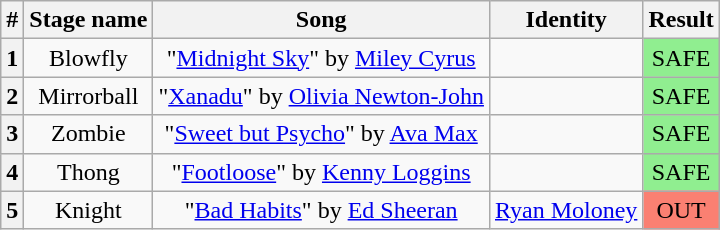<table class="wikitable plainrowheaders" style="text-align: center;">
<tr>
<th>#</th>
<th>Stage name</th>
<th>Song</th>
<th>Identity</th>
<th>Result</th>
</tr>
<tr>
<th>1</th>
<td>Blowfly</td>
<td>"<a href='#'>Midnight Sky</a>" by <a href='#'>Miley Cyrus</a></td>
<td></td>
<td bgcolor=lightgreen>SAFE</td>
</tr>
<tr>
<th>2</th>
<td>Mirrorball</td>
<td>"<a href='#'>Xanadu</a>" by <a href='#'>Olivia Newton-John</a></td>
<td></td>
<td bgcolor=lightgreen>SAFE</td>
</tr>
<tr>
<th>3</th>
<td>Zombie</td>
<td>"<a href='#'>Sweet but Psycho</a>" by <a href='#'>Ava Max</a></td>
<td></td>
<td bgcolor=lightgreen>SAFE</td>
</tr>
<tr>
<th>4</th>
<td>Thong</td>
<td>"<a href='#'>Footloose</a>" by <a href='#'>Kenny Loggins</a></td>
<td></td>
<td bgcolor=lightgreen>SAFE</td>
</tr>
<tr>
<th>5</th>
<td>Knight</td>
<td>"<a href='#'>Bad Habits</a>" by <a href='#'>Ed Sheeran</a></td>
<td><a href='#'>Ryan Moloney</a></td>
<td bgcolor=salmon>OUT</td>
</tr>
</table>
